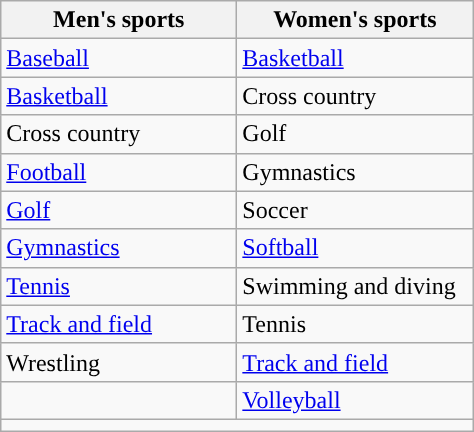<table class="wikitable" style=" ">
<tr>
<th width=150px>Men's sports</th>
<th width=150px>Women's sports</th>
</tr>
<tr>
<td><a href='#'>Baseball</a></td>
<td><a href='#'>Basketball</a></td>
</tr>
<tr>
<td><a href='#'>Basketball</a></td>
<td>Cross country</td>
</tr>
<tr>
<td>Cross country</td>
<td>Golf</td>
</tr>
<tr>
<td><a href='#'>Football</a></td>
<td>Gymnastics</td>
</tr>
<tr>
<td><a href='#'>Golf</a></td>
<td>Soccer</td>
</tr>
<tr>
<td><a href='#'>Gymnastics</a></td>
<td><a href='#'>Softball</a></td>
</tr>
<tr>
<td><a href='#'>Tennis</a></td>
<td>Swimming and diving</td>
</tr>
<tr>
<td><a href='#'>Track and field</a></td>
<td>Tennis</td>
</tr>
<tr>
<td>Wrestling</td>
<td><a href='#'>Track and field</a></td>
</tr>
<tr>
<td></td>
<td><a href='#'>Volleyball</a></td>
</tr>
<tr>
<td colspan="2"></td>
</tr>
</table>
